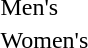<table>
<tr>
<td>Men's<br></td>
<td></td>
<td></td>
<td></td>
</tr>
<tr>
<td>Women's<br></td>
<td></td>
<td></td>
<td></td>
</tr>
</table>
